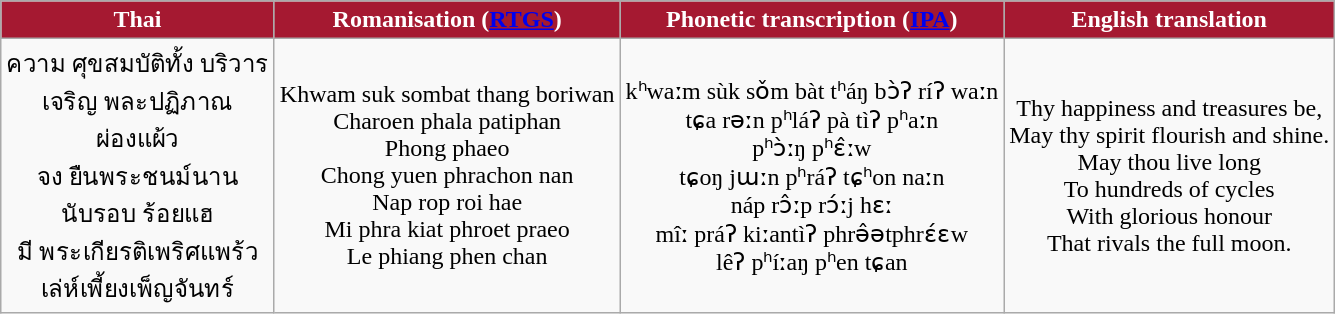<table class="wikitable" rules="cols" style="text-align:center;">
<tr>
<th style="background-color:#A51931;color:#FFFFFF;">Thai</th>
<th style="background-color:#A51931;color:#FFFFFF;">Romanisation (<a href='#'><span>RTGS</span></a>)</th>
<th style="background-color:#A51931;color:#FFFFFF;">Phonetic transcription (<a href='#'><span>IPA</span></a>)</th>
<th style="background-color:#A51931;color:#FFFFFF;">English translation</th>
</tr>
<tr>
<td>ความ ศุขสมบัติทั้ง บริวาร<br>เจริญ พละปฏิภาณ<br>ผ่องแผ้ว<br>จง ยืนพระชนม์นาน<br>นับรอบ ร้อยแฮ<br>มี พระเกียรติเพริศแพร้ว<br>เล่ห์เพี้ยงเพ็ญจันทร์</td>
<td>Khwam suk sombat thang boriwan<br>Charoen phala patiphan<br>Phong phaeo<br>Chong yuen phrachon nan<br>Nap rop roi hae<br>Mi phra kiat phroet praeo<br>Le phiang phen chan</td>
<td>kʰwaːm sùk sǒm bàt tʰáŋ bɔ̀ʔ ríʔ waːn<br>tɕa rəːn pʰláʔ pà tìʔ pʰaːn<br>pʰɔ̀ːŋ pʰɛ̂ːw<br>tɕoŋ jɯːn pʰráʔ tɕʰon naːn<br>náp rɔ̂ːp rɔ́ːj hɛː<br>mîː práʔ kiːantìʔ phrə̂ətphrɛ́ɛw<br>lêʔ pʰíːaŋ pʰen tɕan</td>
<td>Thy happiness and treasures be,<br>May thy spirit flourish and shine.<br>May thou live long<br>To hundreds of cycles<br>With glorious honour<br>That rivals the full moon.</td>
</tr>
</table>
